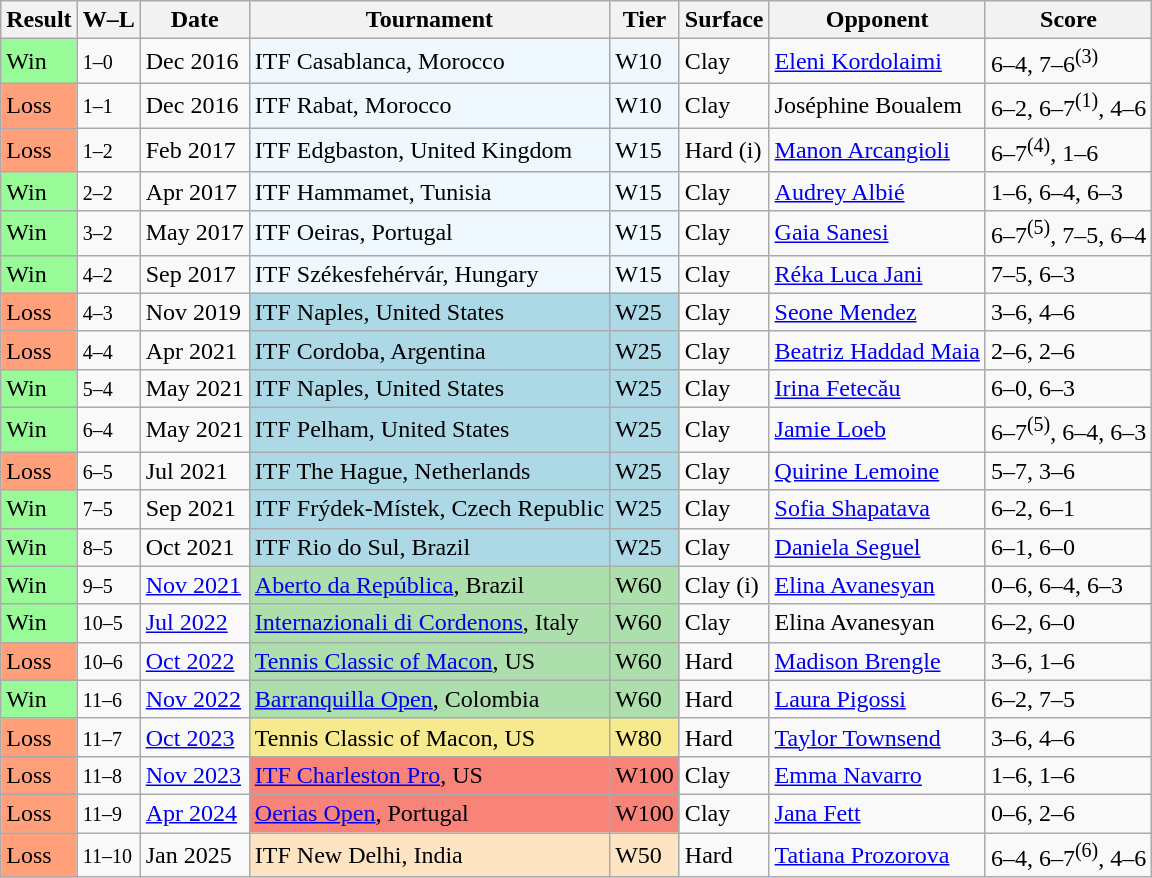<table class="sortable wikitable">
<tr>
<th>Result</th>
<th class="unsortable">W–L</th>
<th>Date</th>
<th>Tournament</th>
<th>Tier</th>
<th>Surface</th>
<th>Opponent</th>
<th class=unsortable>Score</th>
</tr>
<tr>
<td style="background:#98fb98;">Win</td>
<td><small>1–0</small></td>
<td>Dec 2016</td>
<td style="background:#f0f8ff;">ITF Casablanca, Morocco</td>
<td style="background:#f0f8ff;">W10</td>
<td>Clay</td>
<td> <a href='#'>Eleni Kordolaimi</a></td>
<td>6–4, 7–6<sup>(3)</sup></td>
</tr>
<tr>
<td style="background:#ffa07a;">Loss</td>
<td><small>1–1</small></td>
<td>Dec 2016</td>
<td style="background:#f0f8ff;">ITF Rabat, Morocco</td>
<td style="background:#f0f8ff;">W10</td>
<td>Clay</td>
<td> Joséphine Boualem</td>
<td>6–2, 6–7<sup>(1)</sup>, 4–6</td>
</tr>
<tr>
<td style="background:#ffa07a;">Loss</td>
<td><small>1–2</small></td>
<td>Feb 2017</td>
<td style="background:#f0f8ff;">ITF Edgbaston, United Kingdom</td>
<td style="background:#f0f8ff;">W15</td>
<td>Hard (i)</td>
<td> <a href='#'>Manon Arcangioli</a></td>
<td>6–7<sup>(4)</sup>, 1–6</td>
</tr>
<tr>
<td style="background:#98fb98;">Win</td>
<td><small>2–2</small></td>
<td>Apr 2017</td>
<td style="background:#f0f8ff;">ITF Hammamet, Tunisia</td>
<td style="background:#f0f8ff;">W15</td>
<td>Clay</td>
<td> <a href='#'>Audrey Albié</a></td>
<td>1–6, 6–4, 6–3</td>
</tr>
<tr>
<td style="background:#98fb98;">Win</td>
<td><small>3–2</small></td>
<td>May 2017</td>
<td style="background:#f0f8ff;">ITF Oeiras, Portugal</td>
<td style="background:#f0f8ff;">W15</td>
<td>Clay</td>
<td> <a href='#'>Gaia Sanesi</a></td>
<td>6–7<sup>(5)</sup>, 7–5, 6–4</td>
</tr>
<tr>
<td style="background:#98fb98;">Win</td>
<td><small>4–2</small></td>
<td>Sep 2017</td>
<td style="background:#f0f8ff;">ITF Székesfehérvár, Hungary</td>
<td style="background:#f0f8ff;">W15</td>
<td>Clay</td>
<td> <a href='#'>Réka Luca Jani</a></td>
<td>7–5, 6–3</td>
</tr>
<tr>
<td style="background:#ffa07a;">Loss</td>
<td><small>4–3</small></td>
<td>Nov 2019</td>
<td style="background:lightblue;">ITF Naples, United States</td>
<td style="background:lightblue;">W25</td>
<td>Clay</td>
<td> <a href='#'>Seone Mendez</a></td>
<td>3–6, 4–6</td>
</tr>
<tr>
<td style="background:#ffa07a;">Loss</td>
<td><small>4–4</small></td>
<td>Apr 2021</td>
<td style="background:lightblue;">ITF Cordoba, Argentina</td>
<td style="background:lightblue;">W25</td>
<td>Clay</td>
<td> <a href='#'>Beatriz Haddad Maia</a></td>
<td>2–6, 2–6</td>
</tr>
<tr>
<td style="background:#98fb98;">Win</td>
<td><small>5–4</small></td>
<td>May 2021</td>
<td style="background:lightblue;">ITF Naples, United States</td>
<td style="background:lightblue;">W25</td>
<td>Clay</td>
<td> <a href='#'>Irina Fetecău</a></td>
<td>6–0, 6–3</td>
</tr>
<tr>
<td style="background:#98fb98;">Win</td>
<td><small>6–4</small></td>
<td>May 2021</td>
<td style="background:lightblue;">ITF Pelham, United States</td>
<td style="background:lightblue;">W25</td>
<td>Clay</td>
<td> <a href='#'>Jamie Loeb</a></td>
<td>6–7<sup>(5)</sup>, 6–4, 6–3</td>
</tr>
<tr>
<td style="background:#ffa07a;">Loss</td>
<td><small>6–5</small></td>
<td>Jul 2021</td>
<td style="background:lightblue;">ITF The Hague, Netherlands</td>
<td style="background:lightblue;">W25</td>
<td>Clay</td>
<td> <a href='#'>Quirine Lemoine</a></td>
<td>5–7, 3–6</td>
</tr>
<tr>
<td style="background:#98fb98;">Win</td>
<td><small>7–5</small></td>
<td>Sep 2021</td>
<td style="background:lightblue;">ITF Frýdek-Místek, Czech Republic</td>
<td style="background:lightblue;">W25</td>
<td>Clay</td>
<td> <a href='#'>Sofia Shapatava</a></td>
<td>6–2, 6–1</td>
</tr>
<tr>
<td style="background:#98fb98;">Win</td>
<td><small>8–5</small></td>
<td>Oct 2021</td>
<td style="background:lightblue;">ITF Rio do Sul, Brazil</td>
<td style="background:lightblue;">W25</td>
<td>Clay</td>
<td> <a href='#'>Daniela Seguel</a></td>
<td>6–1, 6–0</td>
</tr>
<tr>
<td style="background:#98fb98;">Win</td>
<td><small>9–5</small></td>
<td><a href='#'>Nov 2021</a></td>
<td style="background:#addfad;"><a href='#'>Aberto da República</a>, Brazil</td>
<td style="background:#addfad;">W60</td>
<td>Clay (i)</td>
<td> <a href='#'>Elina Avanesyan</a></td>
<td>0–6, 6–4, 6–3</td>
</tr>
<tr>
<td style="background:#98fb98;">Win</td>
<td><small>10–5</small></td>
<td><a href='#'>Jul 2022</a></td>
<td style="background:#addfad;"><a href='#'>Internazionali di Cordenons</a>, Italy</td>
<td style="background:#addfad;">W60</td>
<td>Clay</td>
<td> Elina Avanesyan</td>
<td>6–2, 6–0</td>
</tr>
<tr>
<td style="background:#ffa07a;">Loss</td>
<td><small>10–6</small></td>
<td><a href='#'>Oct 2022</a></td>
<td style="background:#addfad;"><a href='#'>Tennis Classic of Macon</a>, US</td>
<td style="background:#addfad;">W60</td>
<td>Hard</td>
<td> <a href='#'>Madison Brengle</a></td>
<td>3–6, 1–6</td>
</tr>
<tr>
<td style="background:#98fb98;">Win</td>
<td><small>11–6</small></td>
<td><a href='#'>Nov 2022</a></td>
<td style="background:#addfad;"><a href='#'>Barranquilla Open</a>, Colombia</td>
<td style="background:#addfad;">W60</td>
<td>Hard</td>
<td> <a href='#'>Laura Pigossi</a></td>
<td>6–2, 7–5</td>
</tr>
<tr>
<td style="background:#ffa07a;">Loss</td>
<td><small>11–7</small></td>
<td><a href='#'>Oct 2023</a></td>
<td style="background:#f7e98e;">Tennis Classic of Macon, US</td>
<td style="background:#f7e98e;">W80</td>
<td>Hard</td>
<td> <a href='#'>Taylor Townsend</a></td>
<td>3–6, 4–6</td>
</tr>
<tr>
<td style="background:#ffa07a;">Loss</td>
<td><small>11–8</small></td>
<td><a href='#'>Nov 2023</a></td>
<td style="background:#f88379;"><a href='#'>ITF Charleston Pro</a>, US</td>
<td style="background:#f88379;">W100</td>
<td>Clay</td>
<td> <a href='#'>Emma Navarro</a></td>
<td>1–6, 1–6</td>
</tr>
<tr>
<td style="background:#ffa07a;">Loss</td>
<td><small>11–9</small></td>
<td><a href='#'>Apr 2024</a></td>
<td style="background:#f88379;"><a href='#'>Oerias Open</a>, Portugal</td>
<td style="background:#f88379;">W100</td>
<td>Clay</td>
<td> <a href='#'>Jana Fett</a></td>
<td>0–6, 2–6</td>
</tr>
<tr>
<td style="background:#ffa07a;">Loss</td>
<td><small>11–10</small></td>
<td>Jan 2025</td>
<td style="background:#ffe4c4;">ITF New Delhi, India</td>
<td style="background:#ffe4c4;">W50</td>
<td>Hard</td>
<td> <a href='#'>Tatiana Prozorova</a></td>
<td>6–4, 6–7<sup>(6)</sup>, 4–6</td>
</tr>
</table>
